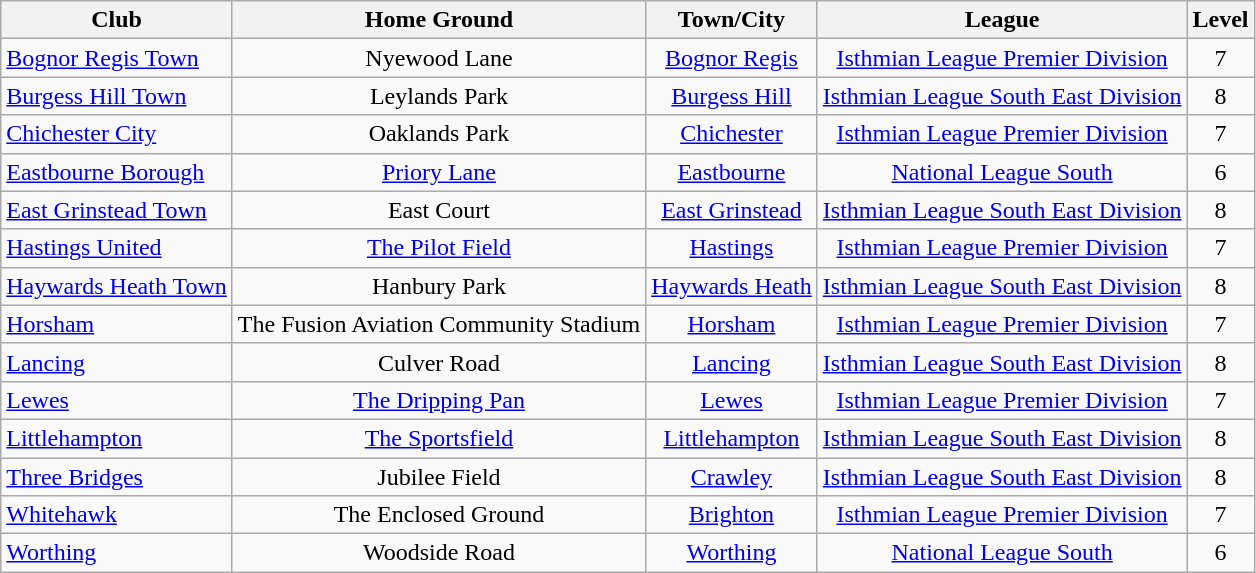<table class="wikitable sortable" border="1" style="text-align:center;">
<tr>
<th>Club<br></th>
<th>Home Ground</th>
<th>Town/City</th>
<th>League</th>
<th>Level</th>
</tr>
<tr>
<td style="text-align:left;"><a href='#'>Bognor Regis Town</a></td>
<td>Nyewood Lane</td>
<td><a href='#'>Bognor Regis</a></td>
<td><a href='#'>Isthmian League Premier Division</a></td>
<td>7</td>
</tr>
<tr>
<td style="text-align:left;"><a href='#'>Burgess Hill Town</a></td>
<td>Leylands Park</td>
<td><a href='#'>Burgess Hill</a></td>
<td><a href='#'>Isthmian League South East Division</a></td>
<td>8</td>
</tr>
<tr>
<td style="text-align:left;"><a href='#'>Chichester City</a></td>
<td>Oaklands Park</td>
<td><a href='#'>Chichester</a></td>
<td><a href='#'>Isthmian League Premier Division</a></td>
<td>7</td>
</tr>
<tr>
<td style="text-align:left;"><a href='#'>Eastbourne Borough</a></td>
<td><a href='#'>Priory Lane</a></td>
<td><a href='#'>Eastbourne</a></td>
<td><a href='#'>National League South</a></td>
<td>6</td>
</tr>
<tr>
<td style="text-align:left;"><a href='#'>East Grinstead Town</a></td>
<td>East Court</td>
<td><a href='#'>East Grinstead</a></td>
<td><a href='#'>Isthmian League South East Division</a></td>
<td>8</td>
</tr>
<tr>
<td style="text-align:left;"><a href='#'>Hastings United</a></td>
<td><a href='#'>The Pilot Field</a></td>
<td><a href='#'>Hastings</a></td>
<td><a href='#'>Isthmian League Premier Division</a></td>
<td>7</td>
</tr>
<tr>
<td style="text-align:left;"><a href='#'>Haywards Heath Town</a></td>
<td>Hanbury Park</td>
<td><a href='#'>Haywards Heath</a></td>
<td><a href='#'>Isthmian League South East Division</a></td>
<td>8</td>
</tr>
<tr>
<td style="text-align:left;"><a href='#'>Horsham</a></td>
<td>The Fusion Aviation Community Stadium</td>
<td><a href='#'>Horsham</a></td>
<td><a href='#'>Isthmian League Premier Division</a></td>
<td>7</td>
</tr>
<tr>
<td style="text-align:left;"><a href='#'>Lancing</a></td>
<td>Culver Road</td>
<td><a href='#'>Lancing</a></td>
<td><a href='#'>Isthmian League South East Division</a></td>
<td>8</td>
</tr>
<tr>
<td style="text-align:left;"><a href='#'>Lewes</a></td>
<td><a href='#'>The Dripping Pan</a></td>
<td><a href='#'>Lewes</a></td>
<td><a href='#'>Isthmian League Premier Division</a></td>
<td>7</td>
</tr>
<tr>
<td style="text-align:left;"><a href='#'>Littlehampton</a></td>
<td><a href='#'>The Sportsfield</a></td>
<td><a href='#'>Littlehampton</a></td>
<td><a href='#'>Isthmian League South East Division</a></td>
<td>8</td>
</tr>
<tr>
<td style="text-align:left;"><a href='#'>Three Bridges</a></td>
<td>Jubilee Field</td>
<td><a href='#'>Crawley</a></td>
<td><a href='#'>Isthmian League South East Division</a></td>
<td>8</td>
</tr>
<tr>
<td style="text-align:left;"><a href='#'>Whitehawk</a></td>
<td>The Enclosed Ground</td>
<td><a href='#'>Brighton</a></td>
<td><a href='#'>Isthmian League Premier Division</a></td>
<td>7</td>
</tr>
<tr>
<td style="text-align:left;"><a href='#'>Worthing</a></td>
<td>Woodside Road</td>
<td><a href='#'>Worthing</a></td>
<td><a href='#'>National League South</a></td>
<td>6</td>
</tr>
</table>
